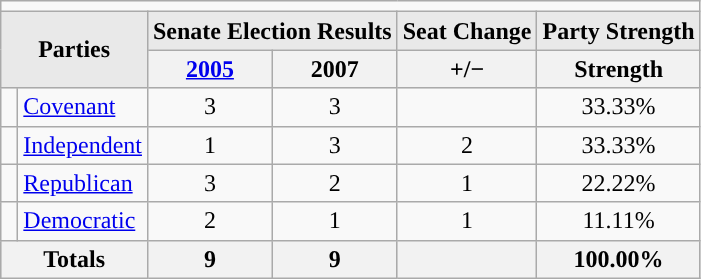<table class   ="wikitable">
<tr>
<td colspan="6"></td>
</tr>
<tr>
<th style   ="background:#e9e9e9; text-align:center" rowspan="2" colspan="2">Parties</th>
<th style   ="background:#e9e9e9; text-align:center" colspan="2">Senate Election Results</th>
<th style   ="background:#e9e9e9; text-align:center" colspan="1">Seat Change</th>
<th style   ="background:#e9e9e9; text-align:center" colspan="1">Party Strength</th>
</tr>
<tr style ="background:#e9e9e9">
<th><a href='#'>2005</a></th>
<th>2007</th>
<th>+/−</th>
<th>Strength</th>
</tr>
<tr>
<td style="background-color:"> </td>
<td><a href='#'>Covenant</a></td>
<td align = center>3</td>
<td align = center>3</td>
<td align = center></td>
<td align = center>33.33%</td>
</tr>
<tr>
<td style="background-color:"> </td>
<td><a href='#'>Independent</a></td>
<td align = center>1</td>
<td align = center>3</td>
<td align = center>2 </td>
<td align = center>33.33%</td>
</tr>
<tr>
<td style="background-color:"> </td>
<td><a href='#'>Republican</a></td>
<td align = center>3</td>
<td align = center>2</td>
<td align = center>1 </td>
<td align = center>22.22%</td>
</tr>
<tr>
<td style="background-color:"> </td>
<td><a href='#'>Democratic</a></td>
<td align = center>2</td>
<td align = center>1</td>
<td align = center>1 </td>
<td align = center>11.11%</td>
</tr>
<tr style = "background:#ccc">
<th colspan = "2">Totals</th>
<th>9</th>
<th>9</th>
<th></th>
<th>100.00%</th>
</tr>
</table>
